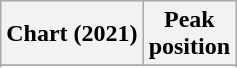<table class="wikitable sortable plainrowheaders">
<tr>
<th scope="col">Chart (2021)</th>
<th scope="col">Peak<br>position</th>
</tr>
<tr>
</tr>
<tr>
</tr>
</table>
